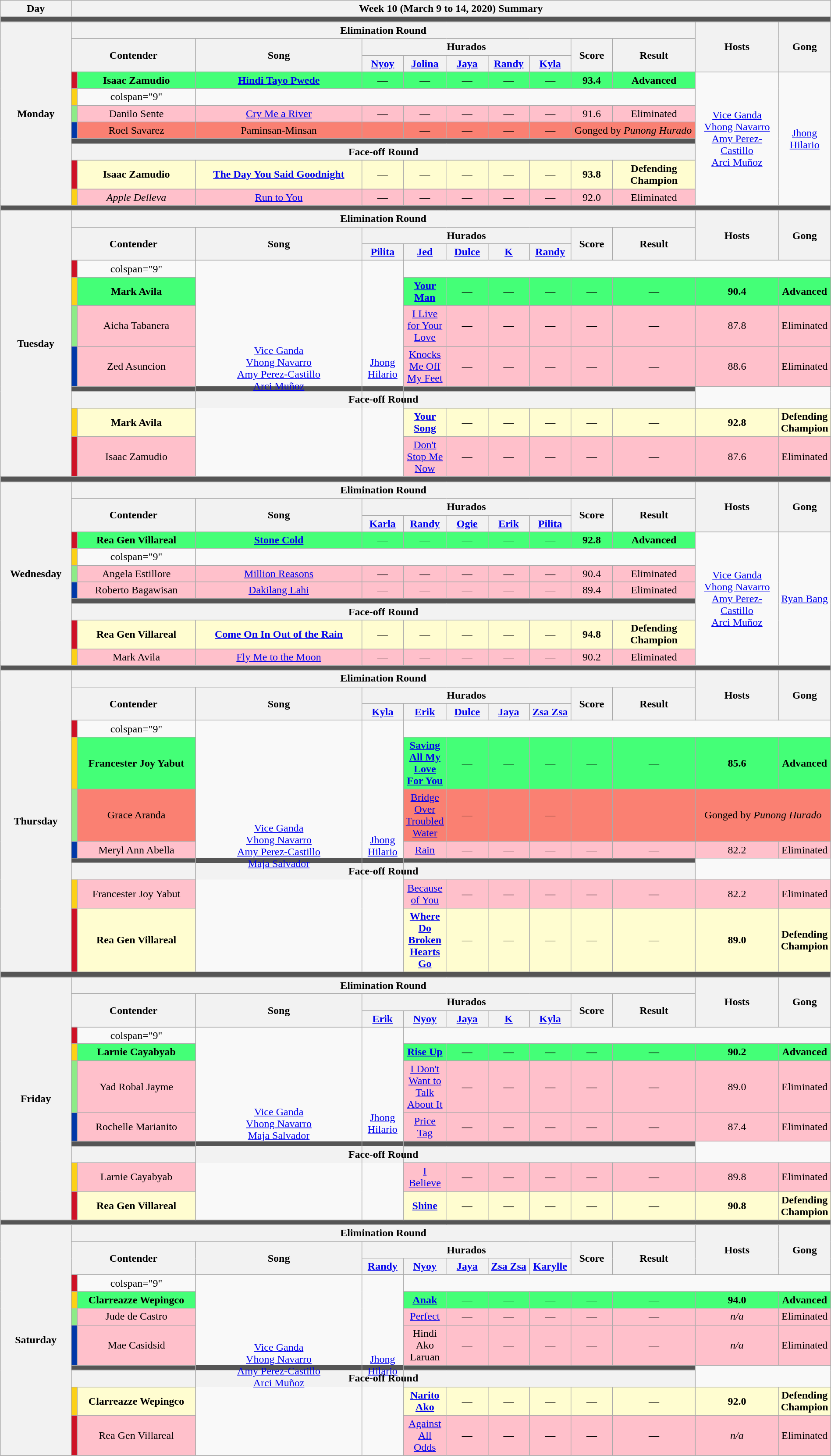<table class="wikitable mw-collapsible mw-collapsed" style="text-align:center; width:100%;">
<tr>
<th>Day</th>
<th colspan="12">Week 10 (March 9 to 14, 2020) Summary</th>
</tr>
<tr>
<th colspan="13" style="background:#555;"></th>
</tr>
<tr>
<th rowspan="11">Monday<br><small></small></th>
<th colspan="10">Elimination Round</th>
<th rowspan="3" width="10%">Hosts</th>
<th rowspan="3" width="05%">Gong</th>
</tr>
<tr>
<th colspan="2" rowspan="2" width="15%">Contender</th>
<th rowspan="2" width="20%">Song</th>
<th colspan="5" width="25%">Hurados</th>
<th rowspan="2" width="05%">Score</th>
<th rowspan="2" width="10%">Result</th>
</tr>
<tr>
<th width="05%"><a href='#'>Nyoy</a></th>
<th width="05%"><a href='#'>Jolina</a></th>
<th width="05%"><a href='#'>Jaya</a></th>
<th width="05%"><a href='#'>Randy</a></th>
<th width="05%"><a href='#'>Kyla</a></th>
</tr>
<tr>
<th style="background-color:#CE1126;"></th>
<td style="background-color:#44ff77"><strong>Isaac Zamudio</strong></td>
<td style="background-color:#44ff77"><strong><a href='#'>Hindi Tayo Pwede</a></strong></td>
<td style="background-color:#44ff77">—</td>
<td style="background-color:#44ff77">—</td>
<td style="background-color:#44ff77">—</td>
<td style="background-color:#44ff77">—</td>
<td style="background-color:#44ff77">—</td>
<td style="background-color:#44ff77"><strong>93.4</strong></td>
<td style="background-color:#44ff77"><strong>Advanced</strong></td>
<td rowspan="8"><a href='#'>Vice Ganda</a><br><a href='#'>Vhong Navarro</a><br><a href='#'>Amy Perez-Castillo</a><br><a href='#'>Arci Muñoz</a></td>
<td rowspan="8"><a href='#'>Jhong Hilario</a></td>
</tr>
<tr>
<th style="background-color:#FCD116;"></th>
<td>colspan="9" </td>
</tr>
<tr>
<th style="background-color:#8deb87;"></th>
<td style="background-color:pink">Danilo Sente</td>
<td style="background-color:pink"><a href='#'>Cry Me a River</a></td>
<td style="background-color:pink">—</td>
<td style="background-color:pink">—</td>
<td style="background-color:pink">—</td>
<td style="background-color:pink">—</td>
<td style="background-color:pink">—</td>
<td style="background-color:pink">91.6</td>
<td style="background-color:pink">Eliminated</td>
</tr>
<tr>
<th style="background-color:#0038A8;"></th>
<td style="background-color:salmon">Roel Savarez</td>
<td style="background-color:salmon">Paminsan-Minsan</td>
<td style="background-color:salmon"></td>
<td style="background-color:salmon">—</td>
<td style="background-color:salmon">—</td>
<td style="background-color:salmon">—</td>
<td style="background-color:salmon">—</td>
<td colspan="2" style="background-color:salmon">Gonged by <em>Punong Hurado</em></td>
</tr>
<tr>
<th colspan="10" style="background:#555;"></th>
</tr>
<tr>
<th colspan="10">Face-off Round</th>
</tr>
<tr>
<th style="background-color:#CE1126;"></th>
<td style="background-color:#fffdd0"><strong>Isaac Zamudio</strong></td>
<td style="background-color:#fffdd0"><strong><a href='#'>The Day You Said Goodnight</a></strong></td>
<td style="background-color:#fffdd0">—</td>
<td style="background-color:#fffdd0">—</td>
<td style="background-color:#fffdd0">—</td>
<td style="background-color:#fffdd0">—</td>
<td style="background-color:#fffdd0">—</td>
<td style="background-color:#fffdd0"><strong>93.8</strong></td>
<td style="background-color:#fffdd0"><strong>Defending Champion</strong></td>
</tr>
<tr>
<th style="background-color:#FCD116;"></th>
<td style="background-color:pink"><em>Apple Delleva</em></td>
<td style="background-color:pink"><a href='#'>Run to You</a></td>
<td style="background-color:pink">—</td>
<td style="background-color:pink">—</td>
<td style="background-color:pink">—</td>
<td style="background-color:pink">—</td>
<td style="background-color:pink">—</td>
<td style="background-color:pink">92.0</td>
<td style="background-color:pink">Eliminated</td>
</tr>
<tr>
<th colspan="13" style="background:#555;"></th>
</tr>
<tr>
<th rowspan="11">Tuesday<br><small></small></th>
<th colspan="10">Elimination Round</th>
<th rowspan="3" width="10%">Hosts</th>
<th rowspan="3" width="05%">Gong</th>
</tr>
<tr>
<th colspan="2" rowspan="2" width="15%">Contender</th>
<th rowspan="2" width="20%">Song</th>
<th colspan="5" width="25%">Hurados</th>
<th rowspan="2" width="05%">Score</th>
<th rowspan="2" width="10%">Result</th>
</tr>
<tr>
<th width="05%"><a href='#'>Pilita</a></th>
<th width="05%"><a href='#'>Jed</a></th>
<th width="05%"><a href='#'>Dulce</a></th>
<th width="05%"><a href='#'>K</a></th>
<th width="05%"><a href='#'>Randy</a></th>
</tr>
<tr>
<th style="background-color:#CE1126;"></th>
<td>colspan="9" </td>
<td rowspan="8"><a href='#'>Vice Ganda</a><br><a href='#'>Vhong Navarro</a><br><a href='#'>Amy Perez-Castillo</a><br><a href='#'>Arci Muñoz</a></td>
<td rowspan="8"><a href='#'>Jhong Hilario</a></td>
</tr>
<tr>
<th style="background-color:#FCD116;"></th>
<td style="background-color:#44ff77"><strong>Mark Avila</strong></td>
<td style="background-color:#44ff77"><strong><a href='#'>Your Man</a></strong></td>
<td style="background-color:#44ff77">—</td>
<td style="background-color:#44ff77">—</td>
<td style="background-color:#44ff77">—</td>
<td style="background-color:#44ff77">—</td>
<td style="background-color:#44ff77">—</td>
<td style="background-color:#44ff77"><strong>90.4</strong></td>
<td style="background-color:#44ff77"><strong>Advanced</strong></td>
</tr>
<tr>
<th style="background-color:#8deb87;"></th>
<td style="background-color:pink">Aicha Tabanera</td>
<td style="background-color:pink"><a href='#'>I Live for Your Love</a></td>
<td style="background-color:pink">—</td>
<td style="background-color:pink">—</td>
<td style="background-color:pink">—</td>
<td style="background-color:pink">—</td>
<td style="background-color:pink">—</td>
<td style="background-color:pink">87.8</td>
<td style="background-color:pink">Eliminated</td>
</tr>
<tr>
<th style="background-color:#0038A8;"></th>
<td style="background-color:pink">Zed Asuncion</td>
<td style="background-color:pink"><a href='#'>Knocks Me Off My Feet</a></td>
<td style="background-color:pink">—</td>
<td style="background-color:pink">—</td>
<td style="background-color:pink">—</td>
<td style="background-color:pink">—</td>
<td style="background-color:pink">—</td>
<td style="background-color:pink">88.6</td>
<td style="background-color:pink">Eliminated</td>
</tr>
<tr>
<th colspan="10" style="background:#555;"></th>
</tr>
<tr>
<th colspan="10">Face-off Round</th>
</tr>
<tr>
<th style="background-color:#FCD116;"></th>
<td style="background-color:#fffdd0"><strong>Mark Avila</strong></td>
<td style="background-color:#fffdd0"><strong><a href='#'>Your Song</a></strong></td>
<td style="background-color:#fffdd0">—</td>
<td style="background-color:#fffdd0">—</td>
<td style="background-color:#fffdd0">—</td>
<td style="background-color:#fffdd0">—</td>
<td style="background-color:#fffdd0">—</td>
<td style="background-color:#fffdd0"><strong>92.8</strong></td>
<td style="background-color:#fffdd0"><strong>Defending Champion</strong></td>
</tr>
<tr>
<th style="background-color:#CE1126;"></th>
<td style="background-color:pink">Isaac Zamudio</td>
<td style="background-color:pink"><a href='#'>Don't Stop Me Now</a></td>
<td style="background-color:pink">—</td>
<td style="background-color:pink">—</td>
<td style="background-color:pink">—</td>
<td style="background-color:pink">—</td>
<td style="background-color:pink">—</td>
<td style="background-color:pink">87.6</td>
<td style="background-color:pink">Eliminated</td>
</tr>
<tr>
<th colspan="13" style="background:#555;"></th>
</tr>
<tr>
<th rowspan="11">Wednesday<br><small></small></th>
<th colspan="10">Elimination Round</th>
<th rowspan="3" width="10%">Hosts</th>
<th rowspan="3" width="05%">Gong</th>
</tr>
<tr>
<th colspan="2" rowspan="2" width="15%">Contender</th>
<th rowspan="2" width="20%">Song</th>
<th colspan="5" width="25%">Hurados</th>
<th rowspan="2" width="05%">Score</th>
<th rowspan="2" width="10%">Result</th>
</tr>
<tr>
<th width="05%"><a href='#'>Karla</a></th>
<th width="05%"><a href='#'>Randy</a></th>
<th width="05%"><a href='#'>Ogie</a></th>
<th width="05%"><a href='#'>Erik</a></th>
<th width="05%"><a href='#'>Pilita</a></th>
</tr>
<tr>
<th style="background-color:#CE1126;"></th>
<td style="background-color:#44ff77"><strong>Rea Gen Villareal</strong></td>
<td style="background-color:#44ff77"><strong><a href='#'>Stone Cold</a></strong></td>
<td style="background-color:#44ff77">—</td>
<td style="background-color:#44ff77">—</td>
<td style="background-color:#44ff77">—</td>
<td style="background-color:#44ff77">—</td>
<td style="background-color:#44ff77">—</td>
<td style="background-color:#44ff77"><strong>92.8</strong></td>
<td style="background-color:#44ff77"><strong>Advanced</strong></td>
<td rowspan="8"><a href='#'>Vice Ganda</a><br><a href='#'>Vhong Navarro</a><br><a href='#'>Amy Perez-Castillo</a><br><a href='#'>Arci Muñoz</a></td>
<td rowspan="8"><a href='#'>Ryan Bang</a></td>
</tr>
<tr>
<th style="background-color:#FCD116;"></th>
<td>colspan="9" </td>
</tr>
<tr>
<th style="background-color:#8deb87;"></th>
<td style="background-color:pink">Angela Estillore</td>
<td style="background-color:pink"><a href='#'>Million Reasons</a></td>
<td style="background-color:pink">—</td>
<td style="background-color:pink">—</td>
<td style="background-color:pink">—</td>
<td style="background-color:pink">—</td>
<td style="background-color:pink">—</td>
<td style="background-color:pink">90.4</td>
<td style="background-color:pink">Eliminated</td>
</tr>
<tr>
<th style="background-color:#0038A8;"></th>
<td style="background-color:pink">Roberto Bagawisan</td>
<td style="background-color:pink"><a href='#'>Dakilang Lahi</a></td>
<td style="background-color:pink">—</td>
<td style="background-color:pink">—</td>
<td style="background-color:pink">—</td>
<td style="background-color:pink">—</td>
<td style="background-color:pink">—</td>
<td style="background-color:pink">89.4</td>
<td style="background-color:pink">Eliminated</td>
</tr>
<tr>
<th colspan="10" style="background:#555;"></th>
</tr>
<tr>
<th colspan="10">Face-off Round</th>
</tr>
<tr>
<th style="background-color:#CE1126;"></th>
<td style="background-color:#fffdd0"><strong>Rea Gen Villareal</strong></td>
<td style="background-color:#fffdd0"><strong><a href='#'>Come On In Out of the Rain</a></strong></td>
<td style="background-color:#fffdd0">—</td>
<td style="background-color:#fffdd0">—</td>
<td style="background-color:#fffdd0">—</td>
<td style="background-color:#fffdd0">—</td>
<td style="background-color:#fffdd0">—</td>
<td style="background-color:#fffdd0"><strong>94.8</strong></td>
<td style="background-color:#fffdd0"><strong>Defending Champion</strong></td>
</tr>
<tr>
<th style="background-color:#FCD116;"></th>
<td style="background-color:pink">Mark Avila</td>
<td style="background-color:pink"><a href='#'>Fly Me to the Moon</a></td>
<td style="background-color:pink">—</td>
<td style="background-color:pink">—</td>
<td style="background-color:pink">—</td>
<td style="background-color:pink">—</td>
<td style="background-color:pink">—</td>
<td style="background-color:pink">90.2</td>
<td style="background-color:pink">Eliminated</td>
</tr>
<tr>
<th colspan="13" style="background:#555;"></th>
</tr>
<tr>
<th rowspan="11">Thursday<br><small></small></th>
<th colspan="10">Elimination Round</th>
<th rowspan="3" width="10%">Hosts</th>
<th rowspan="3" width="05%">Gong</th>
</tr>
<tr>
<th colspan="2" rowspan="2" width="15%">Contender</th>
<th rowspan="2" width="20%">Song</th>
<th colspan="5" width="25%">Hurados</th>
<th rowspan="2" width="05%">Score</th>
<th rowspan="2" width="10%">Result</th>
</tr>
<tr>
<th width="05%"><a href='#'>Kyla</a></th>
<th width="05%"><a href='#'>Erik</a></th>
<th width="05%"><a href='#'>Dulce</a></th>
<th width="05%"><a href='#'>Jaya</a></th>
<th width="05%"><a href='#'>Zsa Zsa</a></th>
</tr>
<tr>
<th style="background-color:#CE1126;"></th>
<td>colspan="9" </td>
<td rowspan="8"><a href='#'>Vice Ganda</a><br><a href='#'>Vhong Navarro</a><br><a href='#'>Amy Perez-Castillo</a><br><a href='#'>Maja Salvador</a></td>
<td rowspan="8"><a href='#'>Jhong Hilario</a></td>
</tr>
<tr>
<th style="background-color:#FCD116;"></th>
<td style="background-color:#44ff77"><strong>Francester Joy Yabut</strong></td>
<td style="background-color:#44ff77"><strong><a href='#'>Saving All My Love For You</a></strong></td>
<td style="background-color:#44ff77">—</td>
<td style="background-color:#44ff77">—</td>
<td style="background-color:#44ff77">—</td>
<td style="background-color:#44ff77">—</td>
<td style="background-color:#44ff77">—</td>
<td style="background-color:#44ff77"><strong>85.6</strong></td>
<td style="background-color:#44ff77"><strong>Advanced</strong></td>
</tr>
<tr>
<th style="background-color:#8deb87;"></th>
<td style="background-color:salmon">Grace Aranda</td>
<td style="background-color:salmon"><a href='#'>Bridge Over Troubled Water</a></td>
<td style="background-color:salmon">—</td>
<td style="background-color:salmon"></td>
<td style="background-color:salmon">—</td>
<td style="background-color:salmon"></td>
<td style="background-color:salmon"></td>
<td colspan="2" style="background-color:salmon">Gonged by <em>Punong Hurado</em></td>
</tr>
<tr>
<th style="background-color:#0038A8;"></th>
<td style="background-color:pink">Meryl Ann Abella</td>
<td style="background-color:pink"><a href='#'>Rain</a></td>
<td style="background-color:pink">—</td>
<td style="background-color:pink">—</td>
<td style="background-color:pink">—</td>
<td style="background-color:pink">—</td>
<td style="background-color:pink">—</td>
<td style="background-color:pink">82.2</td>
<td style="background-color:pink">Eliminated</td>
</tr>
<tr>
<th colspan="10" style="background:#555;"></th>
</tr>
<tr>
<th colspan="10">Face-off Round</th>
</tr>
<tr>
<th style="background-color:#FCD116;"></th>
<td style="background-color:pink">Francester Joy Yabut</td>
<td style="background-color:pink"><a href='#'>Because of You</a></td>
<td style="background-color:pink">—</td>
<td style="background-color:pink">—</td>
<td style="background-color:pink">—</td>
<td style="background-color:pink">—</td>
<td style="background-color:pink">—</td>
<td style="background-color:pink">82.2</td>
<td style="background-color:pink">Eliminated</td>
</tr>
<tr>
<th style="background-color:#CE1126;"></th>
<td style="background-color:#fffdd0"><strong>Rea Gen Villareal</strong></td>
<td style="background-color:#fffdd0"><strong><a href='#'>Where Do Broken Hearts Go</a></strong></td>
<td style="background-color:#fffdd0">—</td>
<td style="background-color:#fffdd0">—</td>
<td style="background-color:#fffdd0">—</td>
<td style="background-color:#fffdd0">—</td>
<td style="background-color:#fffdd0">—</td>
<td style="background-color:#fffdd0"><strong>89.0</strong></td>
<td style="background-color:#fffdd0"><strong>Defending Champion</strong></td>
</tr>
<tr>
<th colspan="13" style="background:#555;"></th>
</tr>
<tr>
<th rowspan="11">Friday<br><small></small></th>
<th colspan="10">Elimination Round</th>
<th rowspan="3" width="10%">Hosts</th>
<th rowspan="3" width="05%">Gong</th>
</tr>
<tr>
<th colspan="2" rowspan="2" width="15%">Contender</th>
<th rowspan="2" width="20%">Song</th>
<th colspan="5" width="25%">Hurados</th>
<th rowspan="2" width="05%">Score</th>
<th rowspan="2" width="10%">Result</th>
</tr>
<tr>
<th width="05%"><a href='#'>Erik</a></th>
<th width="05%"><a href='#'>Nyoy</a></th>
<th width="05%"><a href='#'>Jaya</a></th>
<th width="05%"><a href='#'>K</a></th>
<th width="05%"><a href='#'>Kyla</a></th>
</tr>
<tr>
<th style="background-color:#CE1126;"></th>
<td>colspan="9" </td>
<td rowspan="8"><a href='#'>Vice Ganda</a><br><a href='#'>Vhong Navarro</a><br><a href='#'>Maja Salvador</a></td>
<td rowspan="8"><a href='#'>Jhong Hilario</a></td>
</tr>
<tr>
<th style="background-color:#FCD116;"></th>
<td style="background-color:#44ff77"><strong>Larnie Cayabyab</strong></td>
<td style="background-color:#44ff77"><strong><a href='#'>Rise Up</a></strong></td>
<td style="background-color:#44ff77">—</td>
<td style="background-color:#44ff77">—</td>
<td style="background-color:#44ff77">—</td>
<td style="background-color:#44ff77">—</td>
<td style="background-color:#44ff77">—</td>
<td style="background-color:#44ff77"><strong>90.2</strong></td>
<td style="background-color:#44ff77"><strong>Advanced</strong></td>
</tr>
<tr>
<th style="background-color:#8deb87;"></th>
<td style="background-color:pink">Yad Robal Jayme</td>
<td style="background-color:pink"><a href='#'>I Don't Want to Talk About It</a></td>
<td style="background-color:pink">—</td>
<td style="background-color:pink">—</td>
<td style="background-color:pink">—</td>
<td style="background-color:pink">—</td>
<td style="background-color:pink">—</td>
<td style="background-color:pink">89.0</td>
<td style="background-color:pink">Eliminated</td>
</tr>
<tr>
<th style="background-color:#0038A8;"></th>
<td style="background-color:pink">Rochelle Marianito</td>
<td style="background-color:pink"><a href='#'>Price Tag</a></td>
<td style="background-color:pink">—</td>
<td style="background-color:pink">—</td>
<td style="background-color:pink">—</td>
<td style="background-color:pink">—</td>
<td style="background-color:pink">—</td>
<td style="background-color:pink">87.4</td>
<td style="background-color:pink">Eliminated</td>
</tr>
<tr>
<th colspan="10" style="background:#555;"></th>
</tr>
<tr>
<th colspan="10">Face-off Round</th>
</tr>
<tr>
<th style="background-color:#FCD116;"></th>
<td style="background-color:pink">Larnie Cayabyab</td>
<td style="background-color:pink"><a href='#'>I Believe</a></td>
<td style="background-color:pink">—</td>
<td style="background-color:pink">—</td>
<td style="background-color:pink">—</td>
<td style="background-color:pink">—</td>
<td style="background-color:pink">—</td>
<td style="background-color:pink">89.8</td>
<td style="background-color:pink">Eliminated</td>
</tr>
<tr>
<th style="background-color:#CE1126;"></th>
<td style="background-color:#fffdd0"><strong>Rea Gen Villareal</strong></td>
<td style="background-color:#fffdd0"><strong><a href='#'>Shine</a></strong></td>
<td style="background-color:#fffdd0">—</td>
<td style="background-color:#fffdd0">—</td>
<td style="background-color:#fffdd0">—</td>
<td style="background-color:#fffdd0">—</td>
<td style="background-color:#fffdd0">—</td>
<td style="background-color:#fffdd0"><strong>90.8</strong></td>
<td style="background-color:#fffdd0"><strong>Defending Champion</strong></td>
</tr>
<tr>
<th colspan="13" style="background:#555;"></th>
</tr>
<tr>
<th rowspan="11">Saturday<br><small></small></th>
<th colspan="10">Elimination Round</th>
<th rowspan="3" width="10%">Hosts</th>
<th rowspan="3" width="05%">Gong</th>
</tr>
<tr>
<th colspan="2" rowspan="2" width="15%">Contender</th>
<th rowspan="2" width="20%">Song</th>
<th colspan="5" width="25%">Hurados</th>
<th rowspan="2" width="05%">Score</th>
<th rowspan="2" width="10%">Result</th>
</tr>
<tr>
<th width="05%"><a href='#'>Randy</a></th>
<th width="05%"><a href='#'>Nyoy</a></th>
<th width="05%"><a href='#'>Jaya</a></th>
<th width="05%"><a href='#'>Zsa Zsa</a></th>
<th width="05%"><a href='#'>Karylle</a></th>
</tr>
<tr>
<th style="background-color:#CE1126;"></th>
<td>colspan="9" </td>
<td rowspan="8"><a href='#'>Vice Ganda</a><br><a href='#'>Vhong Navarro</a><br><a href='#'>Amy Perez-Castillo</a><br><a href='#'>Arci Muñoz</a></td>
<td rowspan="8"><a href='#'>Jhong Hilario</a></td>
</tr>
<tr>
<th style="background-color:#FCD116;"></th>
<td style="background-color:#44ff77"><strong>Clarreazze Wepingco</strong></td>
<td style="background-color:#44ff77"><strong><a href='#'>Anak</a></strong></td>
<td style="background-color:#44ff77">—</td>
<td style="background-color:#44ff77">—</td>
<td style="background-color:#44ff77">—</td>
<td style="background-color:#44ff77">—</td>
<td style="background-color:#44ff77">—</td>
<td style="background-color:#44ff77"><strong>94.0</strong></td>
<td style="background-color:#44ff77"><strong>Advanced</strong></td>
</tr>
<tr>
<th style="background-color:#8deb87;"></th>
<td style="background-color:pink">Jude de Castro</td>
<td style="background-color:pink"><a href='#'>Perfect</a></td>
<td style="background-color:pink">—</td>
<td style="background-color:pink">—</td>
<td style="background-color:pink">—</td>
<td style="background-color:pink">—</td>
<td style="background-color:pink">—</td>
<td style="background-color:pink"><em>n/a</em></td>
<td style="background-color:pink">Eliminated</td>
</tr>
<tr>
<th style="background-color:#0038A8;"></th>
<td style="background-color:pink">Mae Casidsid</td>
<td style="background-color:pink">Hindi Ako Laruan</td>
<td style="background-color:pink">—</td>
<td style="background-color:pink">—</td>
<td style="background-color:pink">—</td>
<td style="background-color:pink">—</td>
<td style="background-color:pink">—</td>
<td style="background-color:pink"><em>n/a</em></td>
<td style="background-color:pink">Eliminated</td>
</tr>
<tr>
<th colspan="10" style="background:#555;"></th>
</tr>
<tr>
<th colspan="10">Face-off Round</th>
</tr>
<tr>
<th style="background-color:#FCD116;"></th>
<td style="background-color:#fffdd0"><strong>Clarreazze Wepingco</strong></td>
<td style="background-color:#fffdd0"><strong><a href='#'>Narito Ako</a></strong></td>
<td style="background-color:#fffdd0">—</td>
<td style="background-color:#fffdd0">—</td>
<td style="background-color:#fffdd0">—</td>
<td style="background-color:#fffdd0">—</td>
<td style="background-color:#fffdd0">—</td>
<td style="background-color:#fffdd0"><strong>92.0</strong></td>
<td style="background-color:#fffdd0"><strong>Defending Champion</strong></td>
</tr>
<tr>
<th style="background-color:#CE1126;"></th>
<td style="background-color:pink">Rea Gen Villareal</td>
<td style="background-color:pink"><a href='#'>Against All Odds</a></td>
<td style="background-color:pink">—</td>
<td style="background-color:pink">—</td>
<td style="background-color:pink">—</td>
<td style="background-color:pink">—</td>
<td style="background-color:pink">—</td>
<td style="background-color:pink"><em>n/a</em></td>
<td style="background-color:pink">Eliminated</td>
</tr>
</table>
